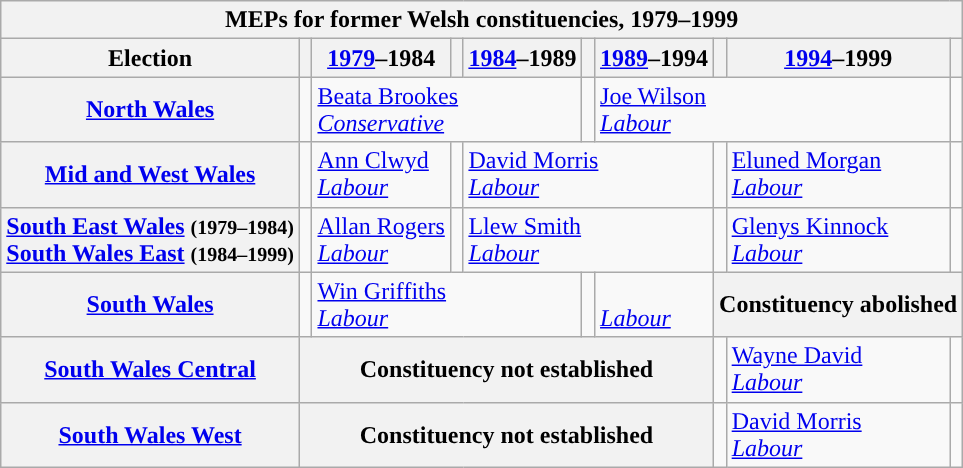<table class="wikitable">
<tr>
<th colspan = 10>MEPs for former Welsh constituencies, 1979–1999</th>
</tr>
<tr>
<th>Election</th>
<th style="width:1px;"></th>
<th><a href='#'>1979</a>–1984</th>
<th style="width:1px;"></th>
<th><a href='#'>1984</a>–1989</th>
<th style="width:1px;"></th>
<th><a href='#'>1989</a>–1994</th>
<th style="width:1px;"></th>
<th><a href='#'>1994</a>–1999</th>
<th style="width:1px;"></th>
</tr>
<tr>
<th><a href='#'>North Wales</a></th>
<td width=1px style="color:inherit;background-color: "></td>
<td colspan = 3><a href='#'>Beata Brookes</a><br><em><a href='#'>Conservative</a></em></td>
<td width=1px style="color:inherit;background-color: "></td>
<td colspan = 3><a href='#'>Joe Wilson</a><br><em><a href='#'>Labour</a></em></td>
<td width=1px style="color:inherit;background-color: "></td>
</tr>
<tr>
<th><a href='#'>Mid and West Wales</a></th>
<td width=1px style="color:inherit;background-color: "></td>
<td><a href='#'>Ann Clwyd</a><br><em><a href='#'>Labour</a></em></td>
<td width=1px style="color:inherit;background-color: "></td>
<td colspan = 3><a href='#'>David Morris</a><br><em><a href='#'>Labour</a></em></td>
<td width=1px style="color:inherit;background-color: "></td>
<td><a href='#'>Eluned Morgan</a><br><em><a href='#'>Labour</a></em></td>
<td width=1px style="color:inherit;background-color: "></td>
</tr>
<tr>
<th><a href='#'>South East Wales</a> <small>(1979–1984)</small><br><a href='#'>South Wales East</a> <small>(1984–1999)</small></th>
<td width=1px style="color:inherit;background-color: "></td>
<td><a href='#'>Allan Rogers</a><br><em><a href='#'>Labour</a></em></td>
<td width=1px style="color:inherit;background-color: "></td>
<td colspan = 3><a href='#'>Llew Smith</a><br><em><a href='#'>Labour</a></em></td>
<td width=1px style="color:inherit;background-color: "></td>
<td><a href='#'>Glenys Kinnock</a><br><em><a href='#'>Labour</a></em></td>
<td width=1px style="color:inherit;background-color: "></td>
</tr>
<tr>
<th><a href='#'>South Wales</a></th>
<td width=1px style="color:inherit;background-color: "></td>
<td colspan = 3><a href='#'>Win Griffiths</a><br><em><a href='#'>Labour</a></em></td>
<td width=1px style="color:inherit;background-color: "></td>
<td colspan = 1><br><em><a href='#'>Labour</a></em></td>
<th colspan = 3>Constituency abolished</th>
</tr>
<tr>
<th><a href='#'>South Wales Central</a></th>
<th colspan = 6>Constituency not established</th>
<td width=1px style="color:inherit;background-color: "></td>
<td><a href='#'>Wayne David</a><br><em><a href='#'>Labour</a></em></td>
<td width=1px style="color:inherit;background-color: "></td>
</tr>
<tr>
<th><a href='#'>South Wales West</a></th>
<th colspan = 6>Constituency not established</th>
<td width=1px style="color:inherit;background-color: "></td>
<td><a href='#'>David Morris</a><br><em><a href='#'>Labour</a></em></td>
<td width=1px style="color:inherit;background-color: "></td>
</tr>
</table>
